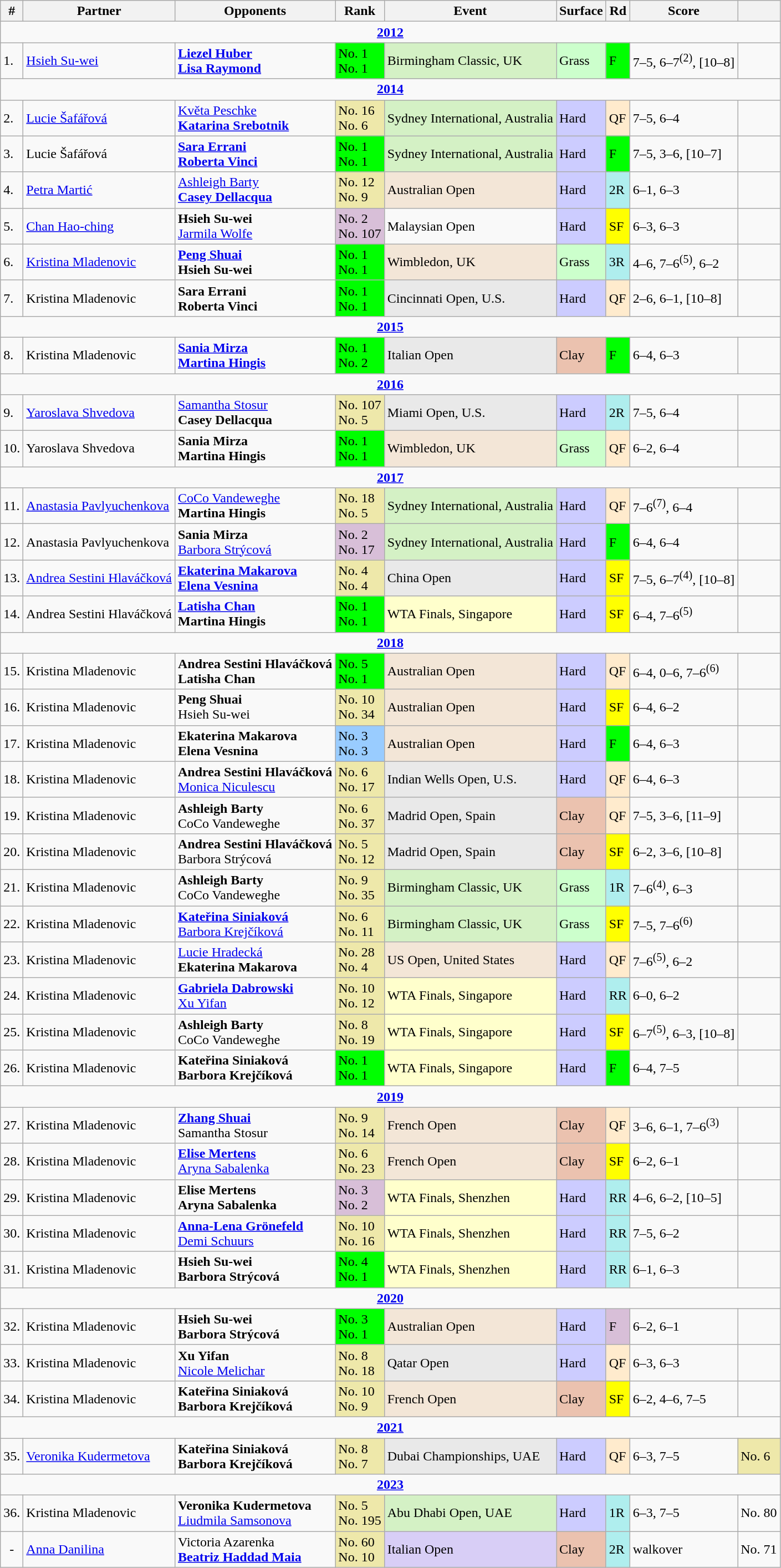<table class="wikitable">
<tr>
<th>#</th>
<th>Partner</th>
<th>Opponents</th>
<th>Rank</th>
<th>Event</th>
<th>Surface</th>
<th>Rd</th>
<th>Score</th>
<th></th>
</tr>
<tr>
<td colspan="9" style="text-align:center;font-weight:bold;"><a href='#'>2012</a></td>
</tr>
<tr>
<td>1.</td>
<td> <a href='#'>Hsieh Su-wei</a></td>
<td><strong> <a href='#'>Liezel Huber</a> <br>  <a href='#'>Lisa Raymond</a></strong></td>
<td bgcolor="lime">No. 1 <br> No. 1</td>
<td bgcolor="d4f1c5">Birmingham Classic, UK</td>
<td bgcolor="ccffcc">Grass</td>
<td bgcolor="lime">F</td>
<td>7–5, 6–7<sup>(2)</sup>, [10–8]</td>
<td></td>
</tr>
<tr>
<td colspan="9" style="text-align:center;font-weight:bold;"><a href='#'>2014</a></td>
</tr>
<tr>
<td>2.</td>
<td> <a href='#'>Lucie Šafářová</a></td>
<td> <a href='#'>Květa Peschke</a> <br> <strong> <a href='#'>Katarina Srebotnik</a></strong></td>
<td bgcolor="eee8aa">No. 16 <br> No. 6</td>
<td bgcolor="d4f1c5">Sydney International, Australia</td>
<td bgcolor="ccccff">Hard</td>
<td bgcolor="ffebcd">QF</td>
<td>7–5, 6–4</td>
<td></td>
</tr>
<tr>
<td>3.</td>
<td> Lucie Šafářová</td>
<td><strong> <a href='#'>Sara Errani</a> <br>  <a href='#'>Roberta Vinci</a></strong></td>
<td bgcolor="lime">No. 1 <br> No. 1</td>
<td bgcolor="d4f1c5">Sydney International, Australia</td>
<td bgcolor="ccccff">Hard</td>
<td bgcolor="lime">F</td>
<td>7–5, 3–6, [10–7]</td>
<td></td>
</tr>
<tr>
<td>4.</td>
<td> <a href='#'>Petra Martić</a></td>
<td> <a href='#'>Ashleigh Barty</a> <br> <strong> <a href='#'>Casey Dellacqua</a></strong></td>
<td bgcolor="eee8aa">No. 12 <br> No. 9</td>
<td bgcolor="f3e6d7">Australian Open</td>
<td bgcolor="ccccff">Hard</td>
<td bgcolor="afeeee">2R</td>
<td>6–1, 6–3</td>
<td></td>
</tr>
<tr>
<td>5.</td>
<td> <a href='#'>Chan Hao-ching</a></td>
<td><strong> Hsieh Su-wei</strong> <br>  <a href='#'>Jarmila Wolfe</a></td>
<td bgcolor="thistle">No. 2 <br> No. 107</td>
<td>Malaysian Open</td>
<td bgcolor="ccccff">Hard</td>
<td bgcolor="yellow">SF</td>
<td>6–3, 6–3</td>
<td></td>
</tr>
<tr>
<td>6.</td>
<td> <a href='#'>Kristina Mladenovic</a></td>
<td><strong> <a href='#'>Peng Shuai</a> <br>  Hsieh Su-wei</strong></td>
<td bgcolor="lime">No. 1 <br> No. 1</td>
<td bgcolor="f3e6d7">Wimbledon, UK</td>
<td bgcolor="ccffcc">Grass</td>
<td bgcolor="afeeee">3R</td>
<td>4–6, 7–6<sup>(5)</sup>, 6–2</td>
<td></td>
</tr>
<tr>
<td>7.</td>
<td> Kristina Mladenovic</td>
<td><strong> Sara Errani <br>  Roberta Vinci</strong></td>
<td bgcolor="lime">No. 1 <br> No. 1</td>
<td bgcolor="#e9e9e9">Cincinnati Open, U.S.</td>
<td bgcolor="ccccff">Hard</td>
<td bgcolor="ffebcd">QF</td>
<td>2–6, 6–1, [10–8]</td>
<td></td>
</tr>
<tr>
<td colspan="9" style="text-align:center;font-weight:bold;"><a href='#'>2015</a></td>
</tr>
<tr>
<td>8.</td>
<td> Kristina Mladenovic</td>
<td><strong> <a href='#'>Sania Mirza</a> <br>  <a href='#'>Martina Hingis</a></strong></td>
<td bgcolor="lime">No. 1 <br> No. 2</td>
<td bgcolor="#e9e9e9">Italian Open</td>
<td bgcolor="#ebc2af">Clay</td>
<td bgcolor="lime">F</td>
<td>6–4, 6–3</td>
<td></td>
</tr>
<tr>
<td colspan="9" style="text-align:center;font-weight:bold;"><a href='#'>2016</a></td>
</tr>
<tr>
<td>9.</td>
<td> <a href='#'>Yaroslava Shvedova</a></td>
<td> <a href='#'>Samantha Stosur</a> <br> <strong> Casey Dellacqua</strong></td>
<td bgcolor="eee8aa">No. 107 <br> No. 5</td>
<td bgcolor="#e9e9e9">Miami Open, U.S.</td>
<td bgcolor="ccccff">Hard</td>
<td bgcolor="afeeee">2R</td>
<td>7–5, 6–4</td>
<td></td>
</tr>
<tr>
<td>10.</td>
<td> Yaroslava Shvedova</td>
<td><strong> Sania Mirza <br>  Martina Hingis</strong></td>
<td bgcolor="lime">No. 1 <br> No. 1</td>
<td bgcolor="f3e6d7">Wimbledon, UK</td>
<td bgcolor="ccffcc">Grass</td>
<td bgcolor="ffebcd">QF</td>
<td>6–2, 6–4</td>
<td></td>
</tr>
<tr>
<td colspan="9" style="text-align:center;font-weight:bold;"><a href='#'>2017</a></td>
</tr>
<tr>
<td>11.</td>
<td> <a href='#'>Anastasia Pavlyuchenkova</a></td>
<td> <a href='#'>CoCo Vandeweghe</a> <br> <strong> Martina Hingis</strong></td>
<td bgcolor="eee8aa">No. 18 <br> No. 5</td>
<td bgcolor="d4f1c5">Sydney International, Australia</td>
<td bgcolor="ccccff">Hard</td>
<td bgcolor="ffebcd">QF</td>
<td>7–6<sup>(7)</sup>, 6–4</td>
<td></td>
</tr>
<tr>
<td>12.</td>
<td> Anastasia Pavlyuchenkova</td>
<td><strong> Sania Mirza</strong> <br>  <a href='#'>Barbora Strýcová</a></td>
<td bgcolor="thistle">No. 2 <br> No. 17</td>
<td bgcolor="d4f1c5">Sydney International, Australia</td>
<td bgcolor="ccccff">Hard</td>
<td bgcolor="lime">F</td>
<td>6–4, 6–4</td>
<td></td>
</tr>
<tr>
<td>13.</td>
<td> <a href='#'>Andrea Sestini Hlaváčková</a></td>
<td><strong> <a href='#'>Ekaterina Makarova</a> <br>  <a href='#'>Elena Vesnina</a></strong></td>
<td bgcolor="eee8aa">No. 4 <br> No. 4</td>
<td bgcolor="#e9e9e9">China Open</td>
<td bgcolor="ccccff">Hard</td>
<td bgcolor="yellow">SF</td>
<td>7–5, 6–7<sup>(4)</sup>, [10–8]</td>
<td></td>
</tr>
<tr>
<td>14.</td>
<td> Andrea Sestini Hlaváčková</td>
<td><strong> <a href='#'>Latisha Chan</a> <br>  Martina Hingis</strong></td>
<td bgcolor="lime">No. 1 <br> No. 1</td>
<td style="background:#ffffcc;">WTA Finals, Singapore</td>
<td bgcolor="ccccff">Hard</td>
<td bgcolor="yellow">SF</td>
<td>6–4, 7–6<sup>(5)</sup></td>
<td></td>
</tr>
<tr>
<td colspan="9" style="text-align:center;font-weight:bold;"><a href='#'>2018</a></td>
</tr>
<tr>
<td>15.</td>
<td> Kristina Mladenovic</td>
<td><strong> Andrea Sestini Hlaváčková <br>   Latisha Chan</strong></td>
<td bgcolor="lime">No. 5 <br> No. 1</td>
<td bgcolor="f3e6d7">Australian Open</td>
<td bgcolor="ccccff">Hard</td>
<td bgcolor="ffebcd">QF</td>
<td>6–4, 0–6, 7–6<sup>(6)</sup></td>
<td></td>
</tr>
<tr>
<td>16.</td>
<td> Kristina Mladenovic</td>
<td><strong> Peng Shuai</strong> <br>  Hsieh Su-wei</td>
<td bgcolor="eee8aa">No. 10 <br> No. 34</td>
<td bgcolor="f3e6d7">Australian Open</td>
<td bgcolor="ccccff">Hard</td>
<td bgcolor="yellow">SF</td>
<td>6–4, 6–2</td>
<td></td>
</tr>
<tr>
<td>17.</td>
<td> Kristina Mladenovic</td>
<td><strong> Ekaterina Makarova <br>  Elena Vesnina</strong></td>
<td bgcolor="#9cf">No. 3 <br> No. 3</td>
<td bgcolor="f3e6d7">Australian Open</td>
<td bgcolor="ccccff">Hard</td>
<td bgcolor="lime">F</td>
<td>6–4, 6–3</td>
<td></td>
</tr>
<tr>
<td>18.</td>
<td> Kristina Mladenovic</td>
<td><strong> Andrea Sestini Hlaváčková</strong> <br>  <a href='#'>Monica Niculescu</a></td>
<td bgcolor="eee8aa">No. 6 <br> No. 17</td>
<td bgcolor="#e9e9e9">Indian Wells Open, U.S.</td>
<td bgcolor="ccccff">Hard</td>
<td bgcolor="ffebcd">QF</td>
<td>6–4, 6–3</td>
<td></td>
</tr>
<tr>
<td>19.</td>
<td> Kristina Mladenovic</td>
<td><strong> Ashleigh Barty</strong> <br>  CoCo Vandeweghe</td>
<td bgcolor="eee8aa">No. 6 <br> No. 37</td>
<td bgcolor="#e9e9e9">Madrid Open, Spain</td>
<td bgcolor="#ebc2af">Clay</td>
<td bgcolor="ffebcd">QF</td>
<td>7–5, 3–6, [11–9]</td>
<td></td>
</tr>
<tr>
<td>20.</td>
<td> Kristina Mladenovic</td>
<td><strong> Andrea Sestini Hlaváčková</strong> <br>  Barbora Strýcová</td>
<td bgcolor="eee8aa">No. 5 <br> No. 12</td>
<td bgcolor="#e9e9e9">Madrid Open, Spain</td>
<td bgcolor="#ebc2af">Clay</td>
<td bgcolor="yellow">SF</td>
<td>6–2, 3–6, [10–8]</td>
<td></td>
</tr>
<tr>
<td>21.</td>
<td> Kristina Mladenovic</td>
<td><strong> Ashleigh Barty</strong> <br>  CoCo Vandeweghe</td>
<td bgcolor="eee8aa">No. 9 <br> No. 35</td>
<td bgcolor="d4f1c5">Birmingham Classic, UK</td>
<td bgcolor="ccffcc">Grass</td>
<td bgcolor="afeeee">1R</td>
<td>7–6<sup>(4)</sup>, 6–3</td>
<td></td>
</tr>
<tr>
<td>22.</td>
<td> Kristina Mladenovic</td>
<td><strong> <a href='#'>Kateřina Siniaková</a></strong> <br>  <a href='#'>Barbora Krejčíková</a></td>
<td bgcolor="eee8aa">No. 6 <br> No. 11</td>
<td bgcolor="d4f1c5">Birmingham Classic, UK</td>
<td bgcolor="ccffcc">Grass</td>
<td bgcolor="yellow">SF</td>
<td>7–5, 7–6<sup>(6)</sup></td>
<td></td>
</tr>
<tr>
<td>23.</td>
<td> Kristina Mladenovic</td>
<td> <a href='#'>Lucie Hradecká</a> <br> <strong> Ekaterina Makarova</strong></td>
<td bgcolor="eee8aa">No. 28 <br> No. 4</td>
<td bgcolor="f3e6d7">US Open, United States</td>
<td bgcolor="ccccff">Hard</td>
<td bgcolor="ffebcd">QF</td>
<td>7–6<sup>(5)</sup>, 6–2</td>
<td></td>
</tr>
<tr>
<td>24.</td>
<td> Kristina Mladenovic</td>
<td><strong> <a href='#'>Gabriela Dabrowski</a></strong> <br>  <a href='#'>Xu Yifan</a></td>
<td bgcolor="eee8aa">No. 10 <br> No. 12</td>
<td style="background:#ffffcc;">WTA Finals, Singapore</td>
<td bgcolor="ccccff">Hard</td>
<td bgcolor="afeeee">RR</td>
<td>6–0, 6–2</td>
<td></td>
</tr>
<tr>
<td>25.</td>
<td> Kristina Mladenovic</td>
<td><strong> Ashleigh Barty</strong> <br>  CoCo Vandeweghe</td>
<td bgcolor="eee8aa">No. 8 <br> No. 19</td>
<td style="background:#ffffcc;">WTA Finals, Singapore</td>
<td bgcolor="ccccff">Hard</td>
<td bgcolor="yellow">SF</td>
<td>6–7<sup>(5)</sup>, 6–3, [10–8]</td>
<td></td>
</tr>
<tr>
<td>26.</td>
<td> Kristina Mladenovic</td>
<td><strong> Kateřina Siniaková <br>  Barbora Krejčíková</strong></td>
<td bgcolor="lime">No. 1 <br> No. 1</td>
<td style="background:#ffffcc;">WTA Finals, Singapore</td>
<td bgcolor="ccccff">Hard</td>
<td bgcolor="lime">F</td>
<td>6–4, 7–5</td>
<td></td>
</tr>
<tr>
<td colspan="9" style="text-align:center;font-weight:bold;"><a href='#'>2019</a></td>
</tr>
<tr>
<td>27.</td>
<td> Kristina Mladenovic</td>
<td><strong> <a href='#'>Zhang Shuai</a></strong> <br>  Samantha Stosur</td>
<td bgcolor="eee8aa">No. 9 <br> No. 14</td>
<td bgcolor="f3e6d7">French Open</td>
<td bgcolor="#ebc2af">Clay</td>
<td bgcolor="ffebcd">QF</td>
<td>3–6, 6–1, 7–6<sup>(3)</sup></td>
<td></td>
</tr>
<tr>
<td>28.</td>
<td> Kristina Mladenovic</td>
<td><strong> <a href='#'>Elise Mertens</a></strong> <br>  <a href='#'>Aryna Sabalenka</a></td>
<td bgcolor="eee8aa">No. 6 <br> No. 23</td>
<td bgcolor="f3e6d7">French Open</td>
<td bgcolor="#ebc2af">Clay</td>
<td bgcolor="yellow">SF</td>
<td>6–2, 6–1</td>
<td></td>
</tr>
<tr>
<td>29.</td>
<td> Kristina Mladenovic</td>
<td><strong> Elise Mertens <br>  Aryna Sabalenka</strong></td>
<td bgcolor="thistle">No. 3 <br> No. 2</td>
<td style="background:#ffffcc;">WTA Finals, Shenzhen</td>
<td bgcolor="ccccff">Hard</td>
<td bgcolor="afeeee">RR</td>
<td>4–6, 6–2, [10–5]</td>
<td></td>
</tr>
<tr>
<td>30.</td>
<td> Kristina Mladenovic</td>
<td><strong> <a href='#'>Anna-Lena Grönefeld</a></strong> <br>  <a href='#'>Demi Schuurs</a></td>
<td bgcolor="eee8aa">No. 10 <br> No. 16</td>
<td style="background:#ffffcc;">WTA Finals, Shenzhen</td>
<td bgcolor="ccccff">Hard</td>
<td bgcolor="afeeee">RR</td>
<td>7–5, 6–2</td>
<td></td>
</tr>
<tr>
<td>31.</td>
<td> Kristina Mladenovic</td>
<td><strong> Hsieh Su-wei <br>  Barbora Strýcová</strong></td>
<td bgcolor="lime">No. 4 <br> No. 1</td>
<td style="background:#ffffcc;">WTA Finals, Shenzhen</td>
<td bgcolor="ccccff">Hard</td>
<td bgcolor="afeeee">RR</td>
<td>6–1, 6–3</td>
<td></td>
</tr>
<tr>
<td colspan="9" align="center"><strong><a href='#'>2020</a></strong></td>
</tr>
<tr>
<td>32.</td>
<td> Kristina Mladenovic</td>
<td><strong> Hsieh Su-wei <br>  Barbora Strýcová</strong></td>
<td bgcolor="lime">No. 3 <br> No. 1</td>
<td bgcolor="f3e6d7">Australian Open</td>
<td bgcolor="#ccf">Hard</td>
<td bgcolor="thistle">F</td>
<td>6–2, 6–1</td>
<td></td>
</tr>
<tr>
<td>33.</td>
<td> Kristina Mladenovic</td>
<td><strong> Xu Yifan</strong><br>  <a href='#'>Nicole Melichar</a></td>
<td bgcolor="eee8aa">No. 8<br>No. 18</td>
<td bgcolor="e9e9e9">Qatar Open</td>
<td bgcolor="#ccf">Hard</td>
<td bgcolor="#ffebcd">QF</td>
<td>6–3, 6–3</td>
<td></td>
</tr>
<tr>
<td>34.</td>
<td> Kristina Mladenovic</td>
<td><strong> Kateřina Siniaková <br>  Barbora Krejčíková</strong></td>
<td bgcolor="eee8aa">No. 10<br>No. 9</td>
<td bgcolor="f3e6d7">French Open</td>
<td bgcolor="#ebc2af">Clay</td>
<td bgcolor="yellow">SF</td>
<td>6–2, 4–6, 7–5</td>
<td></td>
</tr>
<tr>
<td colspan="9" align="center"><strong><a href='#'>2021</a></strong></td>
</tr>
<tr>
<td>35.</td>
<td> <a href='#'>Veronika Kudermetova</a></td>
<td><strong> Kateřina Siniaková <br>  Barbora Krejčíková</strong></td>
<td bgcolor="eee8aa">No. 8<br>No. 7</td>
<td bgcolor="e9e9e9">Dubai Championships, UAE</td>
<td bgcolor="#ccf">Hard</td>
<td bgcolor="#ffebcd">QF</td>
<td>6–3, 7–5</td>
<td bgcolor="eee8aa">No. 6</td>
</tr>
<tr>
<td colspan="9" align="center"><strong><a href='#'>2023</a></strong></td>
</tr>
<tr>
<td>36.</td>
<td> Kristina Mladenovic</td>
<td><strong> Veronika Kudermetova</strong> <br>  <a href='#'>Liudmila Samsonova</a></td>
<td bgcolor="eee8aa">No. 5<br>No. 195</td>
<td bgcolor="#d4f1c5">Abu Dhabi Open, UAE</td>
<td bgcolor="#ccf">Hard</td>
<td bgcolor="afeeee">1R</td>
<td>6–3, 7–5</td>
<td>No. 80</td>
</tr>
<tr>
<td align=center>-</td>
<td> <a href='#'>Anna Danilina</a></td>
<td> Victoria Azarenka <br> <strong> <a href='#'>Beatriz Haddad Maia</a></strong></td>
<td bgcolor="eee8aa">No. 60<br>No. 10</td>
<td bgcolor="#d8cef6">Italian Open</td>
<td bgcolor="#ebc2af">Clay</td>
<td bgcolor="afeeee">2R</td>
<td>walkover</td>
<td>No. 71</td>
</tr>
</table>
